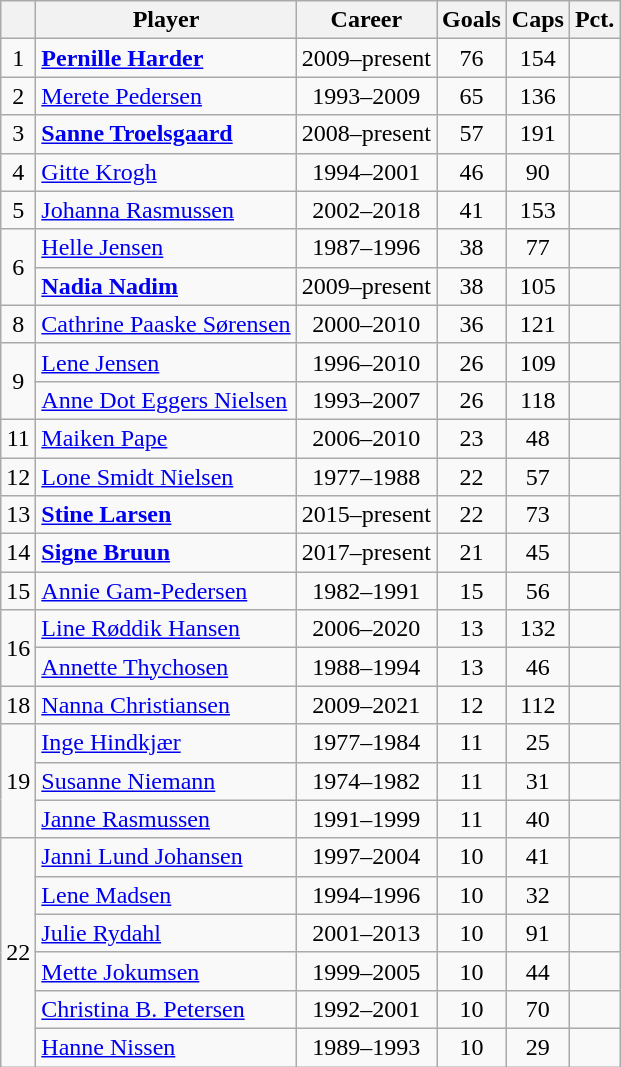<table class="wikitable sortable" style="text-align: center;">
<tr>
<th></th>
<th>Player</th>
<th>Career</th>
<th>Goals</th>
<th>Caps</th>
<th>Pct.</th>
</tr>
<tr>
<td>1</td>
<td style="text-align:left;"><strong><a href='#'>Pernille Harder</a></strong></td>
<td>2009–present</td>
<td>76</td>
<td>154</td>
<td></td>
</tr>
<tr>
<td>2</td>
<td style="text-align:left;"><a href='#'>Merete Pedersen</a></td>
<td>1993–2009</td>
<td>65</td>
<td>136</td>
<td></td>
</tr>
<tr>
<td>3</td>
<td style="text-align:left;"><strong><a href='#'>Sanne Troelsgaard</a></strong></td>
<td>2008–present</td>
<td>57</td>
<td>191</td>
<td></td>
</tr>
<tr>
<td>4</td>
<td style="text-align:left;"><a href='#'>Gitte Krogh</a></td>
<td>1994–2001</td>
<td>46</td>
<td>90</td>
<td></td>
</tr>
<tr>
<td>5</td>
<td style="text-align:left;"><a href='#'>Johanna Rasmussen</a></td>
<td>2002–2018</td>
<td>41</td>
<td>153</td>
<td></td>
</tr>
<tr>
<td rowspan="2">6</td>
<td style="text-align:left;"><a href='#'>Helle Jensen</a></td>
<td>1987–1996</td>
<td>38</td>
<td>77</td>
<td></td>
</tr>
<tr>
<td style="text-align:left;"><strong><a href='#'>Nadia Nadim</a></strong></td>
<td>2009–present</td>
<td>38</td>
<td>105</td>
<td></td>
</tr>
<tr>
<td>8</td>
<td style="text-align:left;"><a href='#'>Cathrine Paaske Sørensen</a></td>
<td>2000–2010</td>
<td>36</td>
<td>121</td>
<td></td>
</tr>
<tr>
<td rowspan="2">9</td>
<td style="text-align:left;"><a href='#'>Lene Jensen</a></td>
<td>1996–2010</td>
<td>26</td>
<td>109</td>
<td></td>
</tr>
<tr>
<td style="text-align:left;"><a href='#'>Anne Dot Eggers Nielsen</a></td>
<td>1993–2007</td>
<td>26</td>
<td>118</td>
<td></td>
</tr>
<tr>
<td>11</td>
<td style="text-align:left;"><a href='#'>Maiken Pape</a></td>
<td>2006–2010</td>
<td>23</td>
<td>48</td>
<td></td>
</tr>
<tr>
<td>12</td>
<td style="text-align:left;"><a href='#'>Lone Smidt Nielsen</a></td>
<td>1977–1988</td>
<td>22</td>
<td>57</td>
<td></td>
</tr>
<tr>
<td>13</td>
<td style="text-align:left;"><strong><a href='#'>Stine Larsen</a></strong></td>
<td>2015–present</td>
<td>22</td>
<td>73</td>
<td></td>
</tr>
<tr>
<td>14</td>
<td style="text-align:left;"><strong><a href='#'>Signe Bruun</a></strong></td>
<td>2017–present</td>
<td>21</td>
<td>45</td>
<td></td>
</tr>
<tr>
<td>15</td>
<td style="text-align:left;"><a href='#'>Annie Gam-Pedersen</a></td>
<td>1982–1991</td>
<td>15</td>
<td>56</td>
<td></td>
</tr>
<tr>
<td rowspan="2">16</td>
<td style="text-align:left;"><a href='#'>Line Røddik Hansen</a></td>
<td>2006–2020</td>
<td>13</td>
<td>132</td>
<td></td>
</tr>
<tr>
<td style="text-align:left;"><a href='#'>Annette Thychosen</a></td>
<td>1988–1994</td>
<td>13</td>
<td>46</td>
<td></td>
</tr>
<tr>
<td>18</td>
<td style="text-align:left;"><a href='#'>Nanna Christiansen</a></td>
<td>2009–2021</td>
<td>12</td>
<td>112</td>
<td></td>
</tr>
<tr>
<td rowspan="3">19</td>
<td style="text-align:left;"><a href='#'>Inge Hindkjær</a></td>
<td>1977–1984</td>
<td>11</td>
<td>25</td>
<td></td>
</tr>
<tr>
<td style="text-align:left;"><a href='#'>Susanne Niemann</a></td>
<td>1974–1982</td>
<td>11</td>
<td>31</td>
<td></td>
</tr>
<tr>
<td style="text-align:left;"><a href='#'>Janne Rasmussen</a></td>
<td>1991–1999</td>
<td>11</td>
<td>40</td>
<td></td>
</tr>
<tr>
<td rowspan="6">22</td>
<td style="text-align:left;"><a href='#'>Janni Lund Johansen</a></td>
<td>1997–2004</td>
<td>10</td>
<td>41</td>
<td></td>
</tr>
<tr>
<td style="text-align:left;"><a href='#'>Lene Madsen</a></td>
<td>1994–1996</td>
<td>10</td>
<td>32</td>
<td></td>
</tr>
<tr>
<td style="text-align:left;"><a href='#'>Julie Rydahl</a></td>
<td>2001–2013</td>
<td>10</td>
<td>91</td>
<td></td>
</tr>
<tr>
<td style="text-align:left;"><a href='#'>Mette Jokumsen</a></td>
<td>1999–2005</td>
<td>10</td>
<td>44</td>
<td></td>
</tr>
<tr>
<td style="text-align:left;"><a href='#'>Christina B. Petersen</a></td>
<td>1992–2001</td>
<td>10</td>
<td>70</td>
<td></td>
</tr>
<tr>
<td style="text-align:left;"><a href='#'>Hanne Nissen</a></td>
<td>1989–1993</td>
<td>10</td>
<td>29</td>
<td></td>
</tr>
</table>
